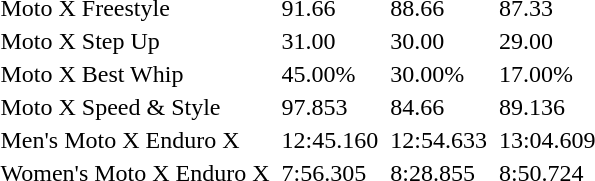<table>
<tr>
<td>Moto X Freestyle</td>
<td></td>
<td>91.66</td>
<td></td>
<td>88.66</td>
<td></td>
<td>87.33</td>
</tr>
<tr>
<td>Moto X Step Up</td>
<td></td>
<td>31.00</td>
<td></td>
<td>30.00</td>
<td></td>
<td>29.00</td>
</tr>
<tr>
<td>Moto X Best Whip</td>
<td></td>
<td>45.00%</td>
<td></td>
<td>30.00%</td>
<td></td>
<td>17.00%</td>
</tr>
<tr>
<td>Moto X Speed & Style</td>
<td></td>
<td>97.853</td>
<td></td>
<td>84.66</td>
<td></td>
<td>89.136</td>
</tr>
<tr>
<td>Men's Moto X Enduro X</td>
<td></td>
<td>12:45.160</td>
<td></td>
<td>12:54.633</td>
<td></td>
<td>13:04.609</td>
</tr>
<tr>
<td>Women's Moto X Enduro X</td>
<td></td>
<td>7:56.305</td>
<td></td>
<td>8:28.855</td>
<td></td>
<td>8:50.724</td>
</tr>
</table>
